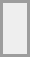<table align="center" border="0" cellpadding="4" cellspacing="4" style="border: 2px solid #9d9d9d;background-color:#eeeeee" valign="midlle">
<tr>
<td><br><div></div></td>
</tr>
</table>
